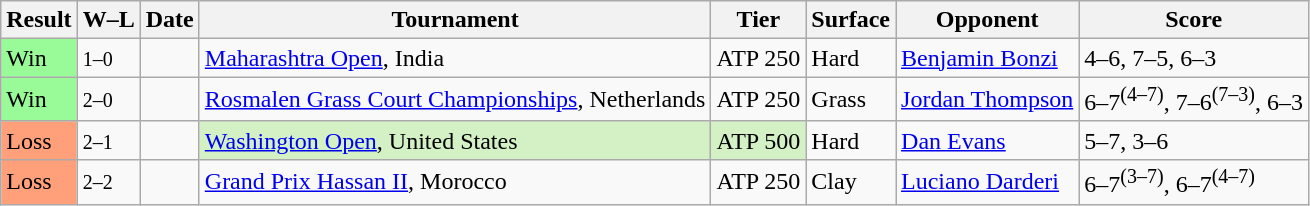<table class="sortable wikitable">
<tr>
<th>Result</th>
<th class="unsortable">W–L</th>
<th>Date</th>
<th>Tournament</th>
<th>Tier</th>
<th>Surface</th>
<th>Opponent</th>
<th class="unsortable">Score</th>
</tr>
<tr>
<td style=background:#98fb98>Win</td>
<td><small>1–0</small></td>
<td><a href='#'></a></td>
<td><a href='#'>Maharashtra Open</a>, India</td>
<td>ATP 250</td>
<td>Hard</td>
<td> <a href='#'>Benjamin Bonzi</a></td>
<td>4–6, 7–5, 6–3</td>
</tr>
<tr>
<td style=background:#98fb98>Win</td>
<td><small>2–0</small></td>
<td><a href='#'></a></td>
<td><a href='#'>Rosmalen Grass Court Championships</a>, Netherlands</td>
<td>ATP 250</td>
<td>Grass</td>
<td> <a href='#'>Jordan Thompson</a></td>
<td>6–7<sup>(4–7)</sup>, 7–6<sup>(7–3)</sup>, 6–3</td>
</tr>
<tr>
<td style=background:#ffa07a>Loss</td>
<td><small>2–1</small></td>
<td><a href='#'></a></td>
<td style=background:#d4f1c5><a href='#'>Washington Open</a>, United States</td>
<td style=background:#d4f1c5>ATP 500</td>
<td>Hard</td>
<td> <a href='#'>Dan Evans</a></td>
<td>5–7, 3–6</td>
</tr>
<tr>
<td style=background:#ffa07a>Loss</td>
<td><small>2–2</small></td>
<td><a href='#'></a></td>
<td><a href='#'>Grand Prix Hassan II</a>, Morocco</td>
<td>ATP 250</td>
<td>Clay</td>
<td> <a href='#'>Luciano Darderi</a></td>
<td>6–7<sup>(3–7)</sup>, 6–7<sup>(4–7)</sup></td>
</tr>
</table>
